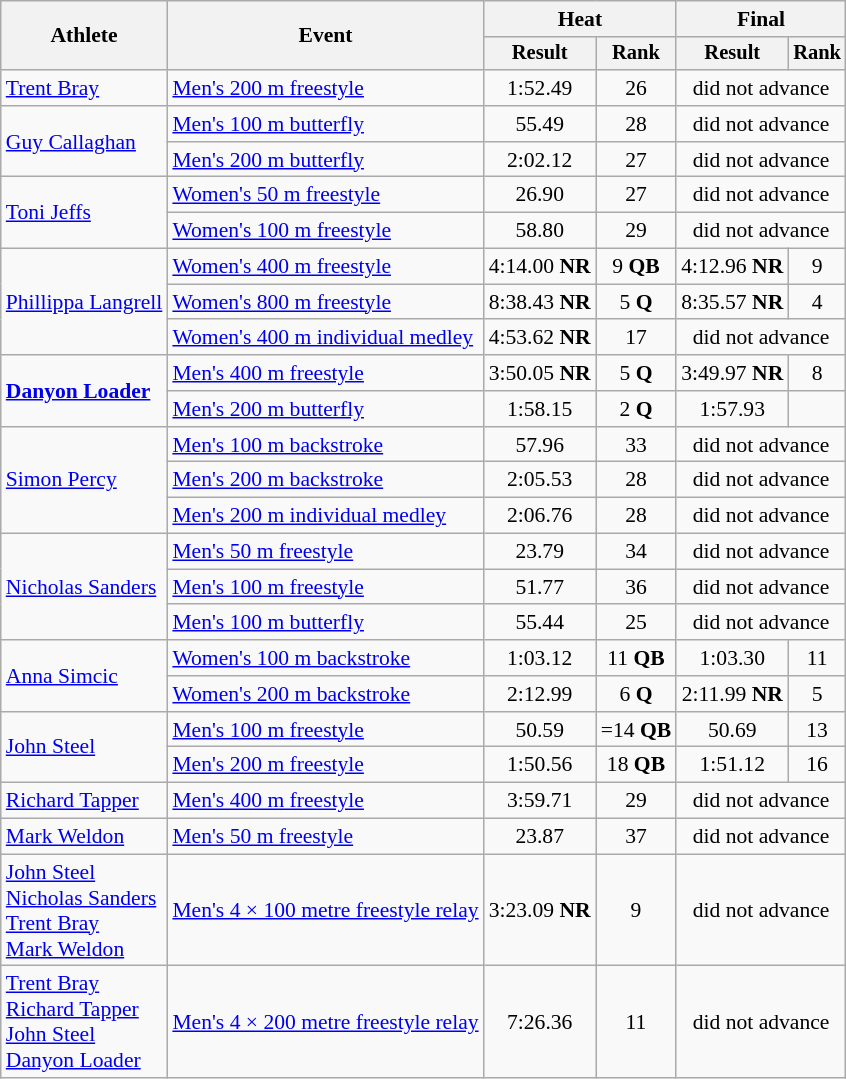<table class="wikitable" style="font-size:90%;text-align:center;">
<tr>
<th rowspan=2>Athlete</th>
<th rowspan=2>Event</th>
<th colspan=2>Heat</th>
<th colspan=2>Final</th>
</tr>
<tr style="font-size:95%">
<th>Result</th>
<th>Rank</th>
<th>Result</th>
<th>Rank</th>
</tr>
<tr align=center>
<td align=left><a href='#'>Trent Bray</a></td>
<td align=left><a href='#'>Men's 200 m freestyle</a></td>
<td>1:52.49</td>
<td>26</td>
<td colspan=2>did not advance</td>
</tr>
<tr align=center>
<td align=left rowspan=2><a href='#'>Guy Callaghan</a></td>
<td align=left><a href='#'>Men's 100 m butterfly</a></td>
<td>55.49</td>
<td>28</td>
<td colspan=2>did not advance</td>
</tr>
<tr align=center>
<td align=left><a href='#'>Men's 200 m butterfly</a></td>
<td>2:02.12</td>
<td>27</td>
<td colspan=2>did not advance</td>
</tr>
<tr align=center>
<td align=left rowspan=2><a href='#'>Toni Jeffs</a></td>
<td align=left><a href='#'>Women's 50 m freestyle</a></td>
<td>26.90</td>
<td>27</td>
<td colspan=2>did not advance</td>
</tr>
<tr align=center>
<td align=left><a href='#'>Women's 100 m freestyle</a></td>
<td>58.80</td>
<td>29</td>
<td colspan=2>did not advance</td>
</tr>
<tr align=center>
<td align=left rowspan=3><a href='#'>Phillippa Langrell</a></td>
<td align=left><a href='#'>Women's 400 m freestyle</a></td>
<td>4:14.00 <strong>NR</strong></td>
<td>9 <strong>QB</strong></td>
<td>4:12.96 <strong>NR</strong></td>
<td>9</td>
</tr>
<tr align=center>
<td align=left><a href='#'>Women's 800 m freestyle</a></td>
<td>8:38.43 <strong>NR</strong></td>
<td>5 <strong>Q</strong></td>
<td>8:35.57 <strong>NR</strong></td>
<td>4</td>
</tr>
<tr align=center>
<td align=left><a href='#'>Women's 400 m individual medley</a></td>
<td>4:53.62 <strong>NR</strong></td>
<td>17</td>
<td colspan=2>did not advance</td>
</tr>
<tr align=center>
<td align=left rowspan=2><strong><a href='#'>Danyon Loader</a></strong></td>
<td align=left><a href='#'>Men's 400 m freestyle</a></td>
<td>3:50.05 <strong>NR</strong></td>
<td>5 <strong>Q</strong></td>
<td>3:49.97 <strong>NR</strong></td>
<td>8</td>
</tr>
<tr align=center>
<td align=left><a href='#'>Men's 200 m butterfly</a></td>
<td>1:58.15</td>
<td>2 <strong>Q</strong></td>
<td>1:57.93</td>
<td></td>
</tr>
<tr align=center>
<td align=left rowspan=3><a href='#'>Simon Percy</a></td>
<td align=left><a href='#'>Men's 100 m backstroke</a></td>
<td>57.96</td>
<td>33</td>
<td colspan=2>did not advance</td>
</tr>
<tr align=center>
<td align=left><a href='#'>Men's 200 m backstroke</a></td>
<td>2:05.53</td>
<td>28</td>
<td colspan=2>did not advance</td>
</tr>
<tr align=center>
<td align=left><a href='#'>Men's 200 m individual medley</a></td>
<td>2:06.76</td>
<td>28</td>
<td colspan=2>did not advance</td>
</tr>
<tr align=center>
<td align=left rowspan=3><a href='#'>Nicholas Sanders</a></td>
<td align=left><a href='#'>Men's 50 m freestyle</a></td>
<td>23.79</td>
<td>34</td>
<td colspan=2>did not advance</td>
</tr>
<tr align=center>
<td align=left><a href='#'>Men's 100 m freestyle</a></td>
<td>51.77</td>
<td>36</td>
<td colspan=2>did not advance</td>
</tr>
<tr align=center>
<td align=left><a href='#'>Men's 100 m butterfly</a></td>
<td>55.44</td>
<td>25</td>
<td colspan=2>did not advance</td>
</tr>
<tr align=center>
<td align=left rowspan=2><a href='#'>Anna Simcic</a></td>
<td align=left><a href='#'>Women's 100 m backstroke</a></td>
<td>1:03.12</td>
<td>11 <strong>QB</strong></td>
<td>1:03.30</td>
<td>11</td>
</tr>
<tr align=center>
<td align=left><a href='#'>Women's 200 m backstroke</a></td>
<td>2:12.99</td>
<td>6 <strong>Q</strong></td>
<td>2:11.99 <strong>NR</strong></td>
<td>5</td>
</tr>
<tr align=center>
<td align=left rowspan=2><a href='#'>John Steel</a></td>
<td align=left><a href='#'>Men's 100 m freestyle</a></td>
<td>50.59</td>
<td>=14 <strong>QB</strong></td>
<td>50.69</td>
<td>13</td>
</tr>
<tr align=center>
<td align=left><a href='#'>Men's 200 m freestyle</a></td>
<td>1:50.56</td>
<td>18 <strong>QB</strong></td>
<td>1:51.12</td>
<td>16</td>
</tr>
<tr align=center>
<td align=left><a href='#'>Richard Tapper</a></td>
<td align=left><a href='#'>Men's 400 m freestyle</a></td>
<td>3:59.71</td>
<td>29</td>
<td colspan=2>did not advance</td>
</tr>
<tr align=center>
<td align=left><a href='#'>Mark Weldon</a></td>
<td align=left><a href='#'>Men's 50 m freestyle</a></td>
<td>23.87</td>
<td>37</td>
<td colspan=2>did not advance</td>
</tr>
<tr align=center>
<td align=left><a href='#'>John Steel</a><br><a href='#'>Nicholas Sanders</a><br><a href='#'>Trent Bray</a><br><a href='#'>Mark Weldon</a></td>
<td align=left><a href='#'>Men's 4 × 100 metre freestyle relay</a></td>
<td>3:23.09 <strong>NR</strong></td>
<td>9</td>
<td colspan=2>did not advance</td>
</tr>
<tr align=center>
<td align=left><a href='#'>Trent Bray</a><br><a href='#'>Richard Tapper</a><br><a href='#'>John Steel</a><br><a href='#'>Danyon Loader</a></td>
<td align=left><a href='#'>Men's 4 × 200 metre freestyle relay</a></td>
<td>7:26.36</td>
<td>11</td>
<td colspan=2>did not advance</td>
</tr>
</table>
